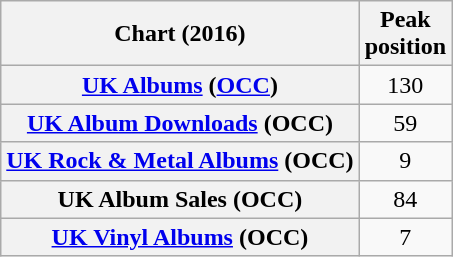<table class="wikitable sortable plainrowheaders">
<tr>
<th scope="col">Chart (2016)</th>
<th scope="col">Peak<br>position</th>
</tr>
<tr>
<th scope="row"><a href='#'>UK Albums</a> (<a href='#'>OCC</a>)</th>
<td align="center">130</td>
</tr>
<tr>
<th scope="row"><a href='#'>UK Album Downloads</a> (OCC)</th>
<td align="center">59</td>
</tr>
<tr>
<th scope="row"><a href='#'>UK Rock & Metal Albums</a> (OCC)</th>
<td align="center">9</td>
</tr>
<tr>
<th scope="row">UK Album Sales (OCC)</th>
<td align="center">84</td>
</tr>
<tr>
<th scope="row"><a href='#'>UK Vinyl Albums</a> (OCC)</th>
<td align="center">7</td>
</tr>
</table>
